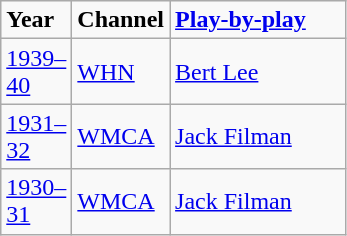<table class="wikitable">
<tr>
<td width="40"><strong>Year</strong></td>
<td width="40"><strong>Channel</strong></td>
<td width="110"><strong><a href='#'>Play-by-play</a></strong></td>
</tr>
<tr>
<td><a href='#'>1939–40</a></td>
<td><a href='#'>WHN</a></td>
<td><a href='#'>Bert Lee</a></td>
</tr>
<tr>
<td><a href='#'>1931–32</a></td>
<td><a href='#'>WMCA</a></td>
<td><a href='#'>Jack Filman</a></td>
</tr>
<tr>
<td><a href='#'>1930–31</a></td>
<td><a href='#'>WMCA</a></td>
<td><a href='#'>Jack Filman</a></td>
</tr>
</table>
